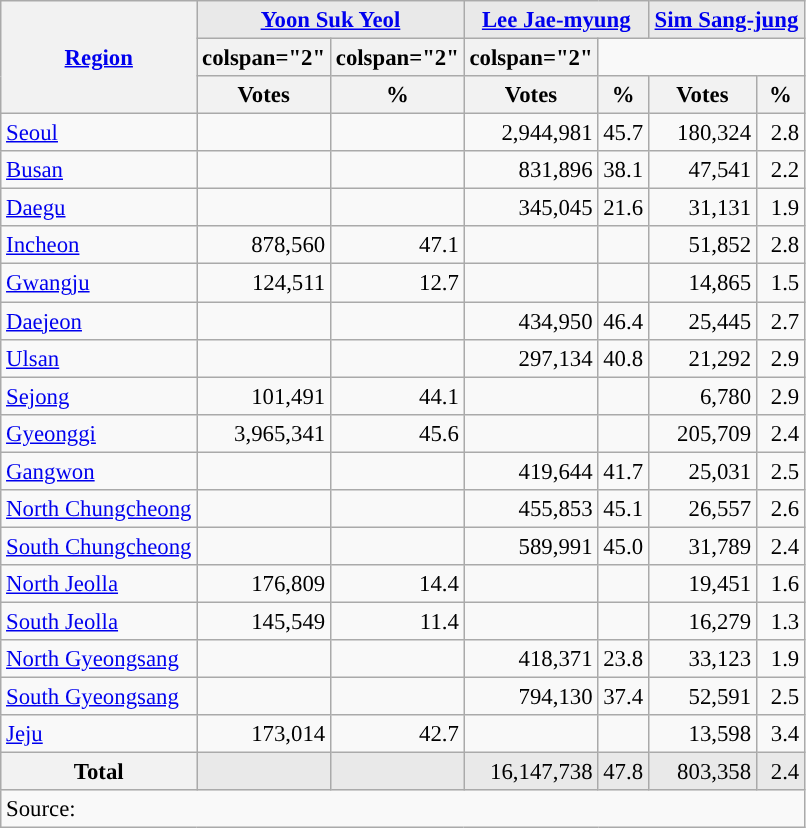<table class="wikitable sortable" style="text-align:right; font-size:95%">
<tr>
<th rowspan="3"><a href='#'>Region</a></th>
<th colspan="2" align="center" style="background: #E9E9E9"><a href='#'>Yoon Suk Yeol</a></th>
<th colspan="2" align="center" style="background: #E9E9E9"><a href='#'>Lee Jae-myung</a></th>
<th colspan="2" align="center" style="background: #E9E9E9"><a href='#'>Sim Sang-jung</a></th>
</tr>
<tr>
<th>colspan="2" </th>
<th>colspan="2" </th>
<th>colspan="2" </th>
</tr>
<tr>
<th width="65px">Votes</th>
<th width="25px">%</th>
<th width="65px">Votes</th>
<th width="25px">%</th>
<th width="65px">Votes</th>
<th width="25px">%</th>
</tr>
<tr>
<td align="left"><a href='#'>Seoul</a></td>
<td></td>
<td></td>
<td>2,944,981</td>
<td>45.7</td>
<td>180,324</td>
<td>2.8</td>
</tr>
<tr>
<td align="left"><a href='#'>Busan</a></td>
<td></td>
<td></td>
<td>831,896</td>
<td>38.1</td>
<td>47,541</td>
<td>2.2</td>
</tr>
<tr>
<td align="left"><a href='#'>Daegu</a></td>
<td></td>
<td></td>
<td>345,045</td>
<td>21.6</td>
<td>31,131</td>
<td>1.9</td>
</tr>
<tr>
<td align="left"><a href='#'>Incheon</a></td>
<td>878,560</td>
<td>47.1</td>
<td></td>
<td></td>
<td>51,852</td>
<td>2.8</td>
</tr>
<tr>
<td align="left"><a href='#'>Gwangju</a></td>
<td>124,511</td>
<td>12.7</td>
<td></td>
<td></td>
<td>14,865</td>
<td>1.5</td>
</tr>
<tr>
<td align="left"><a href='#'>Daejeon</a></td>
<td></td>
<td></td>
<td>434,950</td>
<td>46.4</td>
<td>25,445</td>
<td>2.7</td>
</tr>
<tr>
<td align="left"><a href='#'>Ulsan</a></td>
<td></td>
<td></td>
<td>297,134</td>
<td>40.8</td>
<td>21,292</td>
<td>2.9</td>
</tr>
<tr>
<td align="left"><a href='#'>Sejong</a></td>
<td>101,491</td>
<td>44.1</td>
<td></td>
<td></td>
<td>6,780</td>
<td>2.9</td>
</tr>
<tr>
<td align="left"><a href='#'>Gyeonggi</a></td>
<td>3,965,341</td>
<td>45.6</td>
<td></td>
<td></td>
<td>205,709</td>
<td>2.4</td>
</tr>
<tr>
<td align="left"><a href='#'>Gangwon</a></td>
<td></td>
<td></td>
<td>419,644</td>
<td>41.7</td>
<td>25,031</td>
<td>2.5</td>
</tr>
<tr>
<td align="left"><a href='#'>North Chungcheong</a></td>
<td></td>
<td></td>
<td>455,853</td>
<td>45.1</td>
<td>26,557</td>
<td>2.6</td>
</tr>
<tr>
<td align="left"><a href='#'>South Chungcheong</a></td>
<td></td>
<td></td>
<td>589,991</td>
<td>45.0</td>
<td>31,789</td>
<td>2.4</td>
</tr>
<tr>
<td align="left"><a href='#'>North Jeolla</a></td>
<td>176,809</td>
<td>14.4</td>
<td></td>
<td></td>
<td>19,451</td>
<td>1.6</td>
</tr>
<tr>
<td align="left"><a href='#'>South Jeolla</a></td>
<td>145,549</td>
<td>11.4</td>
<td></td>
<td></td>
<td>16,279</td>
<td>1.3</td>
</tr>
<tr>
<td align="left"><a href='#'>North Gyeongsang</a></td>
<td></td>
<td></td>
<td>418,371</td>
<td>23.8</td>
<td>33,123</td>
<td>1.9</td>
</tr>
<tr>
<td align="left"><a href='#'>South Gyeongsang</a></td>
<td></td>
<td></td>
<td>794,130</td>
<td>37.4</td>
<td>52,591</td>
<td>2.5</td>
</tr>
<tr>
<td align="left"><a href='#'>Jeju</a></td>
<td>173,014</td>
<td>42.7</td>
<td></td>
<td></td>
<td>13,598</td>
<td>3.4</td>
</tr>
<tr - style="background:#E9E9E9">
<th align="left"><strong>Total</strong></th>
<td></td>
<td></td>
<td>16,147,738</td>
<td>47.8</td>
<td>803,358</td>
<td>2.4</td>
</tr>
<tr>
<td colspan="7" align="left">Source: </td>
</tr>
</table>
